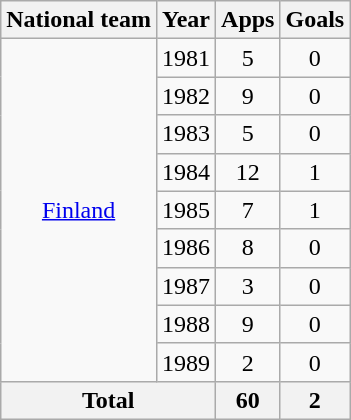<table class="wikitable" style="text-align:center">
<tr>
<th>National team</th>
<th>Year</th>
<th>Apps</th>
<th>Goals</th>
</tr>
<tr>
<td rowspan="9"><a href='#'>Finland</a></td>
<td>1981</td>
<td>5</td>
<td>0</td>
</tr>
<tr>
<td>1982</td>
<td>9</td>
<td>0</td>
</tr>
<tr>
<td>1983</td>
<td>5</td>
<td>0</td>
</tr>
<tr>
<td>1984</td>
<td>12</td>
<td>1</td>
</tr>
<tr>
<td>1985</td>
<td>7</td>
<td>1</td>
</tr>
<tr>
<td>1986</td>
<td>8</td>
<td>0</td>
</tr>
<tr>
<td>1987</td>
<td>3</td>
<td>0</td>
</tr>
<tr>
<td>1988</td>
<td>9</td>
<td>0</td>
</tr>
<tr>
<td>1989</td>
<td>2</td>
<td>0</td>
</tr>
<tr>
<th colspan="2">Total</th>
<th>60</th>
<th>2</th>
</tr>
</table>
